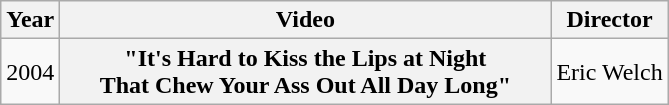<table class="wikitable plainrowheaders">
<tr>
<th>Year</th>
<th style="width:20em;">Video</th>
<th>Director</th>
</tr>
<tr>
<td>2004</td>
<th scope="row">"It's Hard to Kiss the Lips at Night<br>That Chew Your Ass Out All Day Long"</th>
<td>Eric Welch</td>
</tr>
</table>
